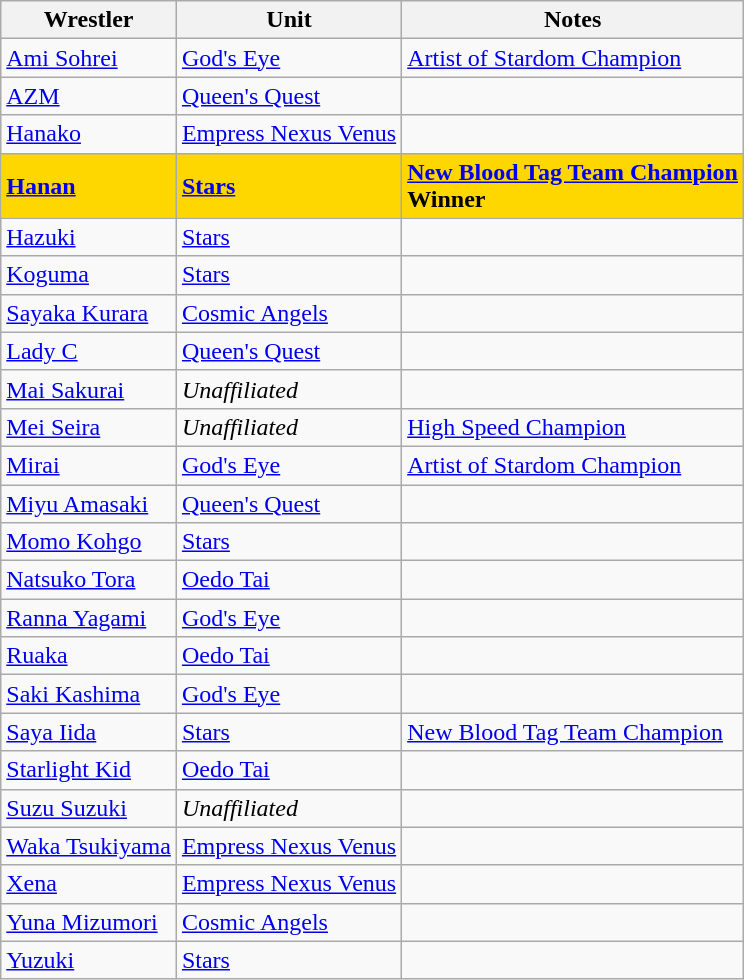<table class="wikitable sortable" align="left center">
<tr>
<th>Wrestler</th>
<th>Unit</th>
<th>Notes</th>
</tr>
<tr>
<td><a href='#'>Ami Sohrei</a></td>
<td><a href='#'>God's Eye</a></td>
<td><a href='#'>Artist of Stardom Champion</a></td>
</tr>
<tr>
<td><a href='#'>AZM</a></td>
<td><a href='#'>Queen's Quest</a></td>
<td></td>
</tr>
<tr>
<td><a href='#'>Hanako</a></td>
<td><a href='#'>Empress Nexus Venus</a></td>
<td></td>
</tr>
<tr style="background: gold">
<td><strong><a href='#'>Hanan</a></strong></td>
<td><strong><a href='#'>Stars</a></strong></td>
<td><strong><a href='#'>New Blood Tag Team Champion</a><br>Winner</strong></td>
</tr>
<tr>
<td><a href='#'>Hazuki</a></td>
<td><a href='#'>Stars</a></td>
<td></td>
</tr>
<tr>
<td><a href='#'>Koguma</a></td>
<td><a href='#'>Stars</a></td>
<td></td>
</tr>
<tr>
<td><a href='#'>Sayaka Kurara</a></td>
<td><a href='#'>Cosmic Angels</a></td>
<td></td>
</tr>
<tr>
<td><a href='#'>Lady C</a></td>
<td><a href='#'>Queen's Quest</a></td>
<td></td>
</tr>
<tr>
<td><a href='#'>Mai Sakurai</a></td>
<td><em>Unaffiliated</em></td>
<td></td>
</tr>
<tr>
<td><a href='#'>Mei Seira</a></td>
<td><em>Unaffiliated</em></td>
<td><a href='#'>High Speed Champion</a></td>
</tr>
<tr>
<td><a href='#'>Mirai</a></td>
<td><a href='#'>God's Eye</a></td>
<td><a href='#'>Artist of Stardom Champion</a></td>
</tr>
<tr>
<td><a href='#'>Miyu Amasaki</a></td>
<td><a href='#'>Queen's Quest</a></td>
<td></td>
</tr>
<tr>
<td><a href='#'>Momo Kohgo</a></td>
<td><a href='#'>Stars</a></td>
<td></td>
</tr>
<tr>
<td><a href='#'>Natsuko Tora</a></td>
<td><a href='#'>Oedo Tai</a></td>
<td></td>
</tr>
<tr>
<td><a href='#'>Ranna Yagami</a></td>
<td><a href='#'>God's Eye</a></td>
<td></td>
</tr>
<tr>
<td><a href='#'>Ruaka</a></td>
<td><a href='#'>Oedo Tai</a></td>
<td></td>
</tr>
<tr>
<td><a href='#'>Saki Kashima</a></td>
<td><a href='#'>God's Eye</a></td>
<td></td>
</tr>
<tr>
<td><a href='#'>Saya Iida</a></td>
<td><a href='#'>Stars</a></td>
<td><a href='#'>New Blood Tag Team Champion</a></td>
</tr>
<tr>
<td><a href='#'>Starlight Kid</a></td>
<td><a href='#'>Oedo Tai</a></td>
<td></td>
</tr>
<tr>
<td><a href='#'>Suzu Suzuki</a></td>
<td><em>Unaffiliated</em></td>
<td></td>
</tr>
<tr>
<td><a href='#'>Waka Tsukiyama</a></td>
<td><a href='#'>Empress Nexus Venus</a></td>
<td></td>
</tr>
<tr>
<td><a href='#'>Xena</a></td>
<td><a href='#'>Empress Nexus Venus</a></td>
<td></td>
</tr>
<tr>
<td><a href='#'>Yuna Mizumori</a></td>
<td><a href='#'>Cosmic Angels</a></td>
<td></td>
</tr>
<tr>
<td><a href='#'>Yuzuki</a></td>
<td><a href='#'>Stars</a></td>
<td></td>
</tr>
</table>
